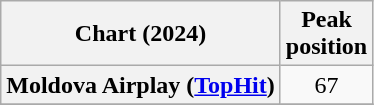<table class="wikitable plainrowheaders" style="text-align:center">
<tr>
<th scope="col">Chart (2024)</th>
<th scope="col">Peak<br>position</th>
</tr>
<tr>
<th scope="row">Moldova Airplay (<a href='#'>TopHit</a>)</th>
<td>67</td>
</tr>
<tr>
</tr>
</table>
